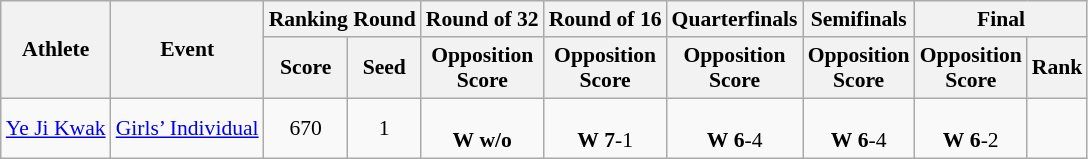<table class="wikitable" border="1" style="font-size:90%">
<tr>
<th rowspan=2>Athlete</th>
<th rowspan=2>Event</th>
<th colspan=2>Ranking Round</th>
<th>Round of 32</th>
<th>Round of 16</th>
<th>Quarterfinals</th>
<th>Semifinals</th>
<th colspan=2>Final</th>
</tr>
<tr>
<th>Score</th>
<th>Seed</th>
<th>Opposition<br>Score</th>
<th>Opposition<br>Score</th>
<th>Opposition<br>Score</th>
<th>Opposition<br>Score</th>
<th>Opposition<br>Score</th>
<th>Rank</th>
</tr>
<tr>
<td><a href='#'>Ye Ji Kwak</a></td>
<td><a href='#'>Girls’ Individual</a></td>
<td align=center>670</td>
<td align=center>1</td>
<td align=center> <br> <strong>W</strong> <strong>w/o</strong></td>
<td align=center> <br> <strong>W</strong> <strong>7</strong>-1</td>
<td align=center> <br> <strong>W</strong> <strong>6</strong>-4</td>
<td align=center> <br> <strong>W</strong> <strong>6</strong>-4</td>
<td align=center> <br> <strong>W</strong> <strong>6</strong>-2</td>
<td align=center></td>
</tr>
</table>
